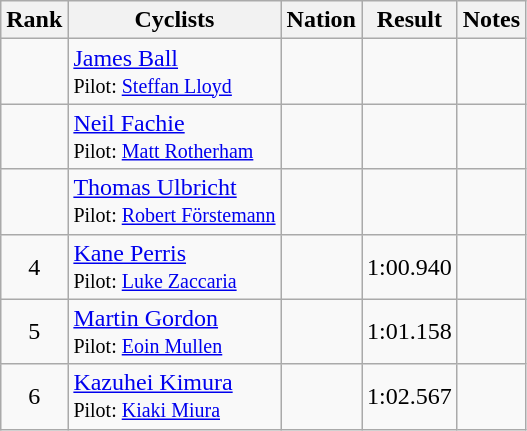<table class="wikitable sortable" style="text-align:center;">
<tr>
<th>Rank</th>
<th>Cyclists</th>
<th>Nation</th>
<th>Result</th>
<th>Notes</th>
</tr>
<tr>
<td></td>
<td align=left><a href='#'>James Ball</a><br><small>Pilot: <a href='#'>Steffan Lloyd</a></small></td>
<td align=left></td>
<td></td>
<td></td>
</tr>
<tr>
<td></td>
<td align=left><a href='#'>Neil Fachie</a><br><small>Pilot: <a href='#'>Matt Rotherham</a></small></td>
<td align=left></td>
<td></td>
<td></td>
</tr>
<tr>
<td></td>
<td align=left><a href='#'>Thomas Ulbricht</a><br><small>Pilot: <a href='#'>Robert Förstemann</a></small></td>
<td align=left></td>
<td></td>
<td></td>
</tr>
<tr>
<td>4</td>
<td align=left><a href='#'>Kane Perris</a><br><small>Pilot: <a href='#'>Luke Zaccaria</a></small></td>
<td align=left></td>
<td>1:00.940</td>
<td></td>
</tr>
<tr>
<td>5</td>
<td align=left><a href='#'>Martin Gordon</a><br><small>Pilot: <a href='#'>Eoin Mullen</a></small></td>
<td align=left></td>
<td>1:01.158</td>
<td></td>
</tr>
<tr>
<td>6</td>
<td align=left><a href='#'>Kazuhei Kimura</a><br><small>Pilot: <a href='#'>Kiaki Miura</a></small></td>
<td align=left></td>
<td>1:02.567</td>
<td></td>
</tr>
</table>
